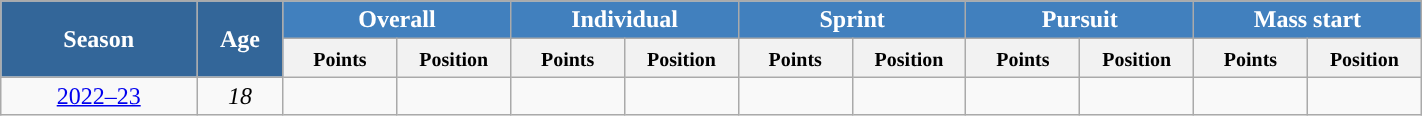<table class="wikitable" style="text-align:center;" width="75%">
<tr class="hintergrundfarbe5">
</tr>
<tr style="background:#efefef;">
<th rowspan="2" style="background-color:#369; color:white; width:100px">Season</th>
<th rowspan="2" style="background-color:#369; color:white; width:40px">Age</th>
<th colspan="2" style="background-color:#4180be; color:white; width:110px;">Overall</th>
<th colspan="2" style="background-color:#4180be; color:white; width:110px;">Individual</th>
<th colspan="2" style="background-color:#4180be; color:white; width:110px;">Sprint</th>
<th colspan="2" style="background-color:#4180be; color:white; width:110px;">Pursuit</th>
<th colspan="2" style="background-color:#4180be; color:white; width:110px;">Mass start</th>
</tr>
<tr class="hintergrundfarbe5">
<th style="width:55px;"><small>Points</small></th>
<th style="width:55px;"><small>Position</small></th>
<th style="width:55px;"><small>Points</small></th>
<th style="width:55px;"><small>Position</small></th>
<th style="width:55px;"><small>Points</small></th>
<th style="width:55px;"><small>Position</small></th>
<th style="width:55px;"><small>Points</small></th>
<th style="width:55px;"><small>Position</small></th>
<th style="width:55px;"><small>Points</small></th>
<th style="width:55px;"><small>Position</small></th>
</tr>
<tr>
<td><a href='#'>2022–23</a></td>
<td><em>18</em></td>
<td></td>
<td></td>
<td></td>
<td></td>
<td></td>
<td></td>
<td></td>
<td></td>
<td></td>
<td></td>
</tr>
</table>
